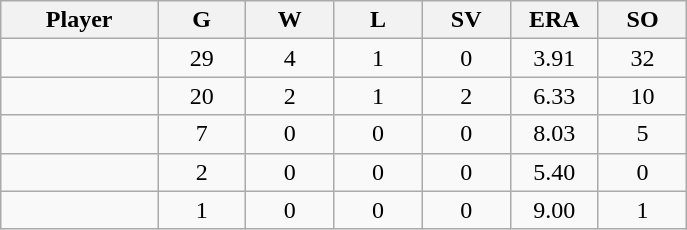<table class="wikitable sortable">
<tr>
<th bgcolor="#DDDDFF" width="16%">Player</th>
<th bgcolor="#DDDDFF" width="9%">G</th>
<th bgcolor="#DDDDFF" width="9%">W</th>
<th bgcolor="#DDDDFF" width="9%">L</th>
<th bgcolor="#DDDDFF" width="9%">SV</th>
<th bgcolor="#DDDDFF" width="9%">ERA</th>
<th bgcolor="#DDDDFF" width="9%">SO</th>
</tr>
<tr align="center">
<td></td>
<td>29</td>
<td>4</td>
<td>1</td>
<td>0</td>
<td>3.91</td>
<td>32</td>
</tr>
<tr align="center">
<td></td>
<td>20</td>
<td>2</td>
<td>1</td>
<td>2</td>
<td>6.33</td>
<td>10</td>
</tr>
<tr align="center">
<td></td>
<td>7</td>
<td>0</td>
<td>0</td>
<td>0</td>
<td>8.03</td>
<td>5</td>
</tr>
<tr align="center">
<td></td>
<td>2</td>
<td>0</td>
<td>0</td>
<td>0</td>
<td>5.40</td>
<td>0</td>
</tr>
<tr align="center">
<td></td>
<td>1</td>
<td>0</td>
<td>0</td>
<td>0</td>
<td>9.00</td>
<td>1</td>
</tr>
</table>
